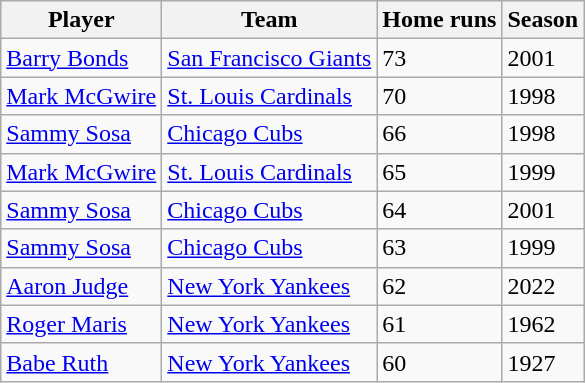<table class="wikitable">
<tr>
<th>Player</th>
<th>Team</th>
<th>Home runs</th>
<th>Season</th>
</tr>
<tr>
<td><a href='#'>Barry Bonds</a></td>
<td><a href='#'>San Francisco Giants</a></td>
<td>73</td>
<td>2001</td>
</tr>
<tr>
<td><a href='#'>Mark McGwire</a></td>
<td><a href='#'>St. Louis Cardinals</a></td>
<td>70</td>
<td>1998</td>
</tr>
<tr>
<td><a href='#'>Sammy Sosa</a></td>
<td><a href='#'>Chicago Cubs</a></td>
<td>66</td>
<td>1998</td>
</tr>
<tr>
<td><a href='#'>Mark McGwire</a></td>
<td><a href='#'>St. Louis Cardinals</a></td>
<td>65</td>
<td>1999</td>
</tr>
<tr>
<td><a href='#'>Sammy Sosa</a></td>
<td><a href='#'>Chicago Cubs</a></td>
<td>64</td>
<td>2001</td>
</tr>
<tr>
<td><a href='#'>Sammy Sosa</a></td>
<td><a href='#'>Chicago Cubs</a></td>
<td>63</td>
<td>1999</td>
</tr>
<tr>
<td><a href='#'>Aaron Judge</a></td>
<td><a href='#'>New York Yankees</a></td>
<td>62</td>
<td>2022</td>
</tr>
<tr>
<td><a href='#'>Roger Maris</a></td>
<td><a href='#'>New York Yankees</a></td>
<td>61</td>
<td>1962</td>
</tr>
<tr>
<td><a href='#'>Babe Ruth</a></td>
<td><a href='#'>New York Yankees</a></td>
<td>60</td>
<td>1927</td>
</tr>
</table>
